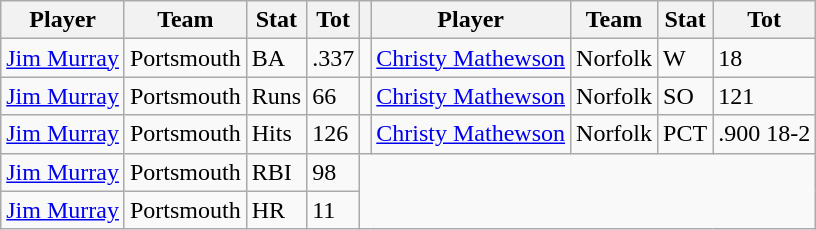<table class="wikitable">
<tr>
<th>Player</th>
<th>Team</th>
<th>Stat</th>
<th>Tot</th>
<th></th>
<th>Player</th>
<th>Team</th>
<th>Stat</th>
<th>Tot</th>
</tr>
<tr>
<td><a href='#'>Jim Murray</a></td>
<td>Portsmouth</td>
<td>BA</td>
<td>.337</td>
<td></td>
<td><a href='#'>Christy Mathewson</a></td>
<td>Norfolk</td>
<td>W</td>
<td>18</td>
</tr>
<tr>
<td><a href='#'>Jim Murray</a></td>
<td>Portsmouth</td>
<td>Runs</td>
<td>66</td>
<td></td>
<td><a href='#'>Christy Mathewson</a></td>
<td>Norfolk</td>
<td>SO</td>
<td>121</td>
</tr>
<tr>
<td><a href='#'>Jim Murray</a></td>
<td>Portsmouth</td>
<td>Hits</td>
<td>126</td>
<td></td>
<td><a href='#'>Christy Mathewson</a></td>
<td>Norfolk</td>
<td>PCT</td>
<td>.900 18-2</td>
</tr>
<tr>
<td><a href='#'>Jim Murray</a></td>
<td>Portsmouth</td>
<td>RBI</td>
<td>98</td>
</tr>
<tr>
<td><a href='#'>Jim Murray</a></td>
<td>Portsmouth</td>
<td>HR</td>
<td>11</td>
</tr>
</table>
